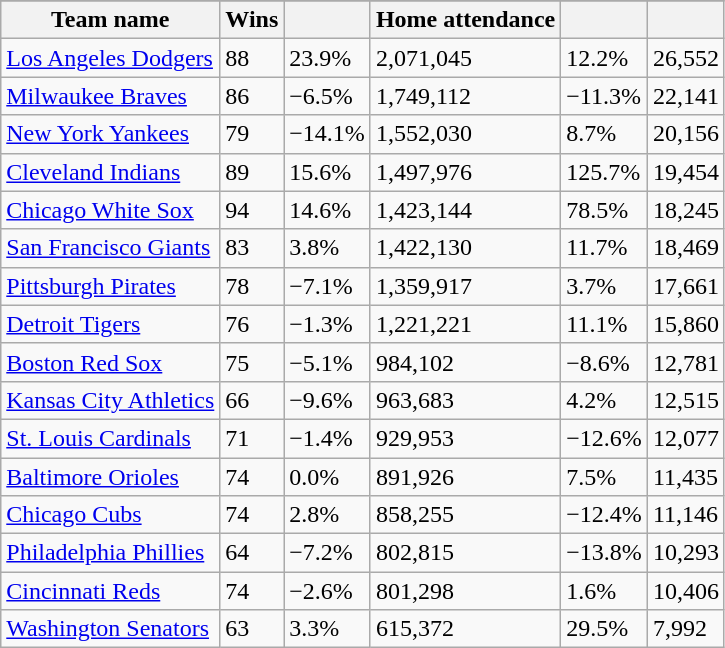<table class="wikitable sortable">
<tr style="text-align:center; font-size:larger;">
</tr>
<tr>
<th>Team name</th>
<th>Wins</th>
<th></th>
<th>Home attendance</th>
<th></th>
<th></th>
</tr>
<tr>
<td><a href='#'>Los Angeles Dodgers</a></td>
<td>88</td>
<td>23.9%</td>
<td>2,071,045</td>
<td>12.2%</td>
<td>26,552</td>
</tr>
<tr>
<td><a href='#'>Milwaukee Braves</a></td>
<td>86</td>
<td>−6.5%</td>
<td>1,749,112</td>
<td>−11.3%</td>
<td>22,141</td>
</tr>
<tr>
<td><a href='#'>New York Yankees</a></td>
<td>79</td>
<td>−14.1%</td>
<td>1,552,030</td>
<td>8.7%</td>
<td>20,156</td>
</tr>
<tr>
<td><a href='#'>Cleveland Indians</a></td>
<td>89</td>
<td>15.6%</td>
<td>1,497,976</td>
<td>125.7%</td>
<td>19,454</td>
</tr>
<tr>
<td><a href='#'>Chicago White Sox</a></td>
<td>94</td>
<td>14.6%</td>
<td>1,423,144</td>
<td>78.5%</td>
<td>18,245</td>
</tr>
<tr>
<td><a href='#'>San Francisco Giants</a></td>
<td>83</td>
<td>3.8%</td>
<td>1,422,130</td>
<td>11.7%</td>
<td>18,469</td>
</tr>
<tr>
<td><a href='#'>Pittsburgh Pirates</a></td>
<td>78</td>
<td>−7.1%</td>
<td>1,359,917</td>
<td>3.7%</td>
<td>17,661</td>
</tr>
<tr>
<td><a href='#'>Detroit Tigers</a></td>
<td>76</td>
<td>−1.3%</td>
<td>1,221,221</td>
<td>11.1%</td>
<td>15,860</td>
</tr>
<tr>
<td><a href='#'>Boston Red Sox</a></td>
<td>75</td>
<td>−5.1%</td>
<td>984,102</td>
<td>−8.6%</td>
<td>12,781</td>
</tr>
<tr>
<td><a href='#'>Kansas City Athletics</a></td>
<td>66</td>
<td>−9.6%</td>
<td>963,683</td>
<td>4.2%</td>
<td>12,515</td>
</tr>
<tr>
<td><a href='#'>St. Louis Cardinals</a></td>
<td>71</td>
<td>−1.4%</td>
<td>929,953</td>
<td>−12.6%</td>
<td>12,077</td>
</tr>
<tr>
<td><a href='#'>Baltimore Orioles</a></td>
<td>74</td>
<td>0.0%</td>
<td>891,926</td>
<td>7.5%</td>
<td>11,435</td>
</tr>
<tr>
<td><a href='#'>Chicago Cubs</a></td>
<td>74</td>
<td>2.8%</td>
<td>858,255</td>
<td>−12.4%</td>
<td>11,146</td>
</tr>
<tr>
<td><a href='#'>Philadelphia Phillies</a></td>
<td>64</td>
<td>−7.2%</td>
<td>802,815</td>
<td>−13.8%</td>
<td>10,293</td>
</tr>
<tr>
<td><a href='#'>Cincinnati Reds</a></td>
<td>74</td>
<td>−2.6%</td>
<td>801,298</td>
<td>1.6%</td>
<td>10,406</td>
</tr>
<tr>
<td><a href='#'>Washington Senators</a></td>
<td>63</td>
<td>3.3%</td>
<td>615,372</td>
<td>29.5%</td>
<td>7,992</td>
</tr>
</table>
